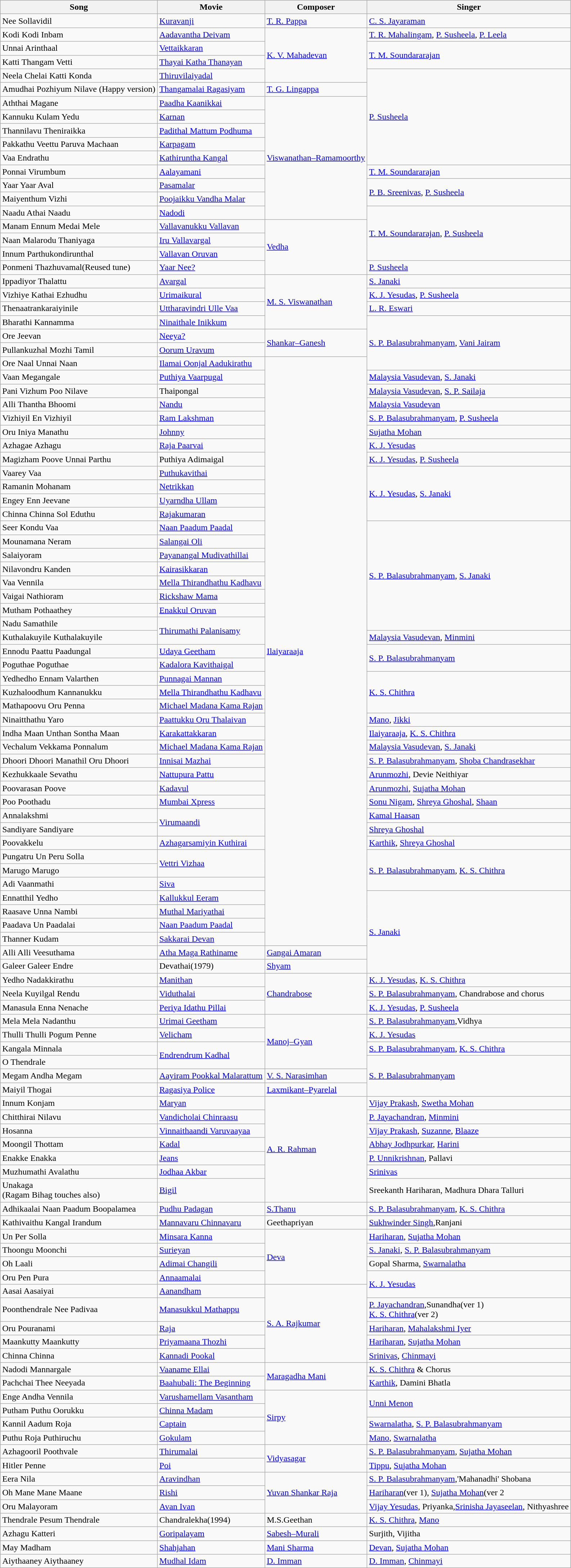<table class="wikitable">
<tr>
<th>Song</th>
<th>Movie</th>
<th>Composer</th>
<th>Singer</th>
</tr>
<tr>
<td>Nee Sollavidil</td>
<td><a href='#'>Kuravanji</a></td>
<td rowspan="1"><a href='#'>T. R. Pappa</a></td>
<td><a href='#'>C. S. Jayaraman</a></td>
</tr>
<tr>
<td>Kodi Kodi Inbam</td>
<td><a href='#'>Aadavantha Deivam</a></td>
<td rowspan="4"><a href='#'>K. V. Mahadevan</a></td>
<td><a href='#'>T. R. Mahalingam</a>, <a href='#'>P. Susheela</a>, <a href='#'>P. Leela</a></td>
</tr>
<tr>
<td>Unnai Arinthaal</td>
<td><a href='#'>Vettaikkaran</a></td>
<td rowspan=2><a href='#'>T. M. Soundararajan</a></td>
</tr>
<tr>
<td>Katti Thangam Vetti</td>
<td><a href='#'>Thayai Katha Thanayan</a></td>
</tr>
<tr>
<td>Neela Chelai Katti Konda</td>
<td><a href='#'>Thiruvilaiyadal</a></td>
<td rowspan="7"><a href='#'>P. Susheela</a></td>
</tr>
<tr>
<td>Amudhai Pozhiyum Nilave (Happy version)</td>
<td><a href='#'>Thangamalai Ragasiyam</a></td>
<td><a href='#'>T. G. Lingappa</a></td>
</tr>
<tr>
<td>Aththai Magane</td>
<td><a href='#'>Paadha Kaanikkai</a></td>
<td rowspan="9"><a href='#'>Viswanathan–Ramamoorthy</a></td>
</tr>
<tr>
<td>Kannuku Kulam Yedu</td>
<td><a href='#'>Karnan</a></td>
</tr>
<tr>
<td>Thannilavu Theniraikka</td>
<td><a href='#'>Padithal Mattum Podhuma</a></td>
</tr>
<tr>
<td>Pakkathu Veettu Paruva Machaan</td>
<td><a href='#'>Karpagam</a></td>
</tr>
<tr>
<td>Vaa Endrathu</td>
<td><a href='#'>Kathiruntha Kangal</a></td>
</tr>
<tr>
<td>Ponnai Virumbum</td>
<td><a href='#'>Aalayamani</a></td>
<td><a href='#'>T. M. Soundararajan</a></td>
</tr>
<tr>
<td>Yaar Yaar Aval</td>
<td><a href='#'>Pasamalar</a></td>
<td rowspan="2"><a href='#'>P. B. Sreenivas</a>, <a href='#'>P. Susheela</a></td>
</tr>
<tr>
<td>Maiyenthum Vizhi</td>
<td><a href='#'>Poojaikku Vandha Malar</a></td>
</tr>
<tr>
<td>Naadu Athai Naadu</td>
<td><a href='#'>Nadodi</a></td>
<td rowspan="4"><a href='#'>T. M. Soundararajan</a>, <a href='#'>P. Susheela</a></td>
</tr>
<tr>
<td>Manam Ennum Medai Mele</td>
<td><a href='#'>Vallavanukku Vallavan</a></td>
<td rowspan="4"><a href='#'>Vedha</a></td>
</tr>
<tr>
<td>Naan Malarodu Thaniyaga</td>
<td><a href='#'>Iru Vallavargal</a></td>
</tr>
<tr>
<td>Innum Parthukondirunthal</td>
<td><a href='#'>Vallavan Oruvan</a></td>
</tr>
<tr>
<td>Ponmeni Thazhuvamal(Reused tune)</td>
<td><a href='#'>Yaar Nee?</a></td>
<td><a href='#'>P. Susheela</a></td>
</tr>
<tr>
<td>Ippadiyor Thalattu</td>
<td><a href='#'>Avargal</a></td>
<td rowspan=4><a href='#'>M. S. Viswanathan</a></td>
<td><a href='#'>S. Janaki</a></td>
</tr>
<tr>
<td>Vizhiye Kathai Ezhudhu</td>
<td><a href='#'>Urimaikural</a></td>
<td><a href='#'>K. J. Yesudas</a>, <a href='#'>P. Susheela</a></td>
</tr>
<tr>
<td>Thenaatrankaraiyinile</td>
<td><a href='#'>Uttharavindri Ulle Vaa</a></td>
<td><a href='#'>L. R. Eswari</a></td>
</tr>
<tr>
<td>Bharathi Kannamma</td>
<td><a href='#'>Ninaithale Inikkum</a></td>
<td rowspan=4><a href='#'>S. P. Balasubrahmanyam</a>, <a href='#'>Vani Jairam</a></td>
</tr>
<tr>
<td>Ore Jeevan</td>
<td><a href='#'>Neeya?</a></td>
<td rowspan=2><a href='#'>Shankar–Ganesh</a></td>
</tr>
<tr>
<td>Pullankuzhal Mozhi Tamil</td>
<td><a href='#'>Oorum Uravum</a></td>
</tr>
<tr>
<td>Ore Naal Unnai Naan</td>
<td><a href='#'>Ilamai Oonjal Aadukirathu</a></td>
<td rowspan="43"><a href='#'>Ilaiyaraaja</a></td>
</tr>
<tr>
<td>Vaan Megangale</td>
<td><a href='#'>Puthiya Vaarpugal</a></td>
<td><a href='#'>Malaysia Vasudevan</a>, <a href='#'>S. Janaki</a></td>
</tr>
<tr>
<td>Pani Vizhum Poo Nilave</td>
<td>Thaipongal</td>
<td><a href='#'>Malaysia Vasudevan</a>, <a href='#'>S. P. Sailaja</a></td>
</tr>
<tr>
<td>Alli Thantha Bhoomi</td>
<td><a href='#'>Nandu</a></td>
<td><a href='#'>Malaysia Vasudevan</a></td>
</tr>
<tr>
<td>Vizhiyil En Vizhiyil</td>
<td><a href='#'>Ram Lakshman</a></td>
<td><a href='#'>S. P. Balasubrahmanyam</a>, <a href='#'>P. Susheela</a></td>
</tr>
<tr>
<td>Oru Iniya Manathu</td>
<td><a href='#'>Johnny</a></td>
<td><a href='#'>Sujatha Mohan</a></td>
</tr>
<tr>
<td>Azhagae Azhagu</td>
<td><a href='#'>Raja Paarvai</a></td>
<td><a href='#'>K. J. Yesudas</a></td>
</tr>
<tr>
<td>Magizham Poove Unnai Parthu</td>
<td>Puthiya Adimaigal</td>
<td><a href='#'>K. J. Yesudas</a>, <a href='#'>P. Susheela</a></td>
</tr>
<tr>
<td>Vaarey Vaa</td>
<td><a href='#'>Puthukavithai</a></td>
<td rowspan="4"><a href='#'>K. J. Yesudas</a>, <a href='#'>S. Janaki</a></td>
</tr>
<tr>
<td>Ramanin Mohanam</td>
<td><a href='#'>Netrikkan</a></td>
</tr>
<tr>
<td>Engey Enn Jeevane</td>
<td><a href='#'>Uyarndha Ullam</a></td>
</tr>
<tr>
<td>Chinna Chinna Sol Eduthu</td>
<td><a href='#'>Rajakumaran</a></td>
</tr>
<tr>
<td>Seer Kondu Vaa</td>
<td><a href='#'>Naan Paadum Paadal</a></td>
<td rowspan=8><a href='#'>S. P. Balasubrahmanyam</a>, <a href='#'>S. Janaki</a></td>
</tr>
<tr>
<td>Mounamana Neram</td>
<td><a href='#'>Salangai Oli</a></td>
</tr>
<tr>
<td>Salaiyoram</td>
<td><a href='#'>Payanangal Mudivathillai</a></td>
</tr>
<tr>
<td>Nilavondru Kanden</td>
<td><a href='#'>Kairasikkaran</a></td>
</tr>
<tr>
<td>Vaa Vennila</td>
<td><a href='#'>Mella Thirandhathu Kadhavu</a></td>
</tr>
<tr>
<td>Vaigai Nathioram</td>
<td><a href='#'>Rickshaw Mama</a></td>
</tr>
<tr>
<td>Mutham Pothaathey</td>
<td><a href='#'>Enakkul Oruvan</a></td>
</tr>
<tr>
<td>Nadu Samathile</td>
<td rowspan=2><a href='#'>Thirumathi Palanisamy</a></td>
</tr>
<tr>
<td>Kuthalakuyile Kuthalakuyile</td>
<td><a href='#'>Malaysia Vasudevan</a>, <a href='#'>Minmini</a></td>
</tr>
<tr>
<td>Ennodu Paattu Paadungal</td>
<td><a href='#'>Udaya Geetham</a></td>
<td rowspan=2><a href='#'>S. P. Balasubrahmanyam</a></td>
</tr>
<tr>
<td>Poguthae Poguthae</td>
<td><a href='#'>Kadalora Kavithaigal</a></td>
</tr>
<tr>
<td>Yedhedho Ennam Valarthen</td>
<td><a href='#'>Punnagai Mannan</a></td>
<td rowspan="3"><a href='#'>K. S. Chithra</a></td>
</tr>
<tr>
<td>Kuzhaloodhum Kannanukku</td>
<td><a href='#'>Mella Thirandhathu Kadhavu</a></td>
</tr>
<tr>
<td>Mathapoovu Oru Penna</td>
<td><a href='#'>Michael Madana Kama Rajan</a></td>
</tr>
<tr>
<td>Ninaitthathu Yaro</td>
<td><a href='#'>Paattukku Oru Thalaivan</a></td>
<td><a href='#'>Mano</a>, <a href='#'>Jikki</a></td>
</tr>
<tr>
<td>Indha Maan Unthan Sontha Maan</td>
<td><a href='#'>Karakattakkaran</a></td>
<td><a href='#'>Ilaiyaraaja</a>, <a href='#'>K. S. Chithra</a></td>
</tr>
<tr>
<td>Vechalum Vekkama Ponnalum</td>
<td><a href='#'>Michael Madana Kama Rajan</a></td>
<td><a href='#'>Malaysia Vasudevan</a>, <a href='#'>S. Janaki</a></td>
</tr>
<tr>
<td>Dhoori Dhoori Manathil Oru Dhoori</td>
<td><a href='#'>Innisai Mazhai</a></td>
<td><a href='#'>S. P. Balasubrahmanyam</a>, <a href='#'>Shoba Chandrasekhar</a></td>
</tr>
<tr>
<td>Kezhukkaale Sevathu</td>
<td><a href='#'>Nattupura Pattu</a></td>
<td><a href='#'>Arunmozhi</a>, Devie Neithiyar</td>
</tr>
<tr>
<td>Poovarasan Poove</td>
<td><a href='#'>Kadavul</a></td>
<td><a href='#'>Arunmozhi</a>, <a href='#'>Sujatha Mohan</a></td>
</tr>
<tr>
<td>Poo Poothadu</td>
<td><a href='#'>Mumbai Xpress</a></td>
<td><a href='#'>Sonu Nigam</a>, <a href='#'>Shreya Ghoshal</a>, <a href='#'>Shaan</a></td>
</tr>
<tr>
<td>Annalakshmi</td>
<td rowspan="2"><a href='#'>Virumaandi</a></td>
<td><a href='#'>Kamal Haasan</a></td>
</tr>
<tr>
<td>Sandiyare Sandiyare</td>
<td><a href='#'>Shreya Ghoshal</a></td>
</tr>
<tr>
<td>Poovakkelu</td>
<td><a href='#'>Azhagarsamiyin Kuthirai</a></td>
<td><a href='#'>Karthik</a>, <a href='#'>Shreya Ghoshal</a></td>
</tr>
<tr>
<td>Pungatru Un Peru Solla</td>
<td rowspan=2><a href='#'>Vettri Vizhaa</a></td>
<td rowspan=3><a href='#'>S. P. Balasubrahmanyam</a>, <a href='#'>K. S. Chithra</a></td>
</tr>
<tr>
<td>Marugo Marugo</td>
</tr>
<tr>
<td>Adi Vaanmathi</td>
<td><a href='#'>Siva</a></td>
</tr>
<tr>
<td>Ennatthil Yedho</td>
<td><a href='#'>Kallukkul Eeram</a></td>
<td rowspan=6><a href='#'>S. Janaki</a></td>
</tr>
<tr>
<td>Raasave Unna Nambi</td>
<td><a href='#'>Muthal Mariyathai</a></td>
</tr>
<tr>
<td>Paadava Un Paadalai</td>
<td><a href='#'>Naan Paadum Paadal</a></td>
</tr>
<tr>
<td>Thanner Kudam</td>
<td><a href='#'>Sakkarai Devan</a></td>
</tr>
<tr>
<td>Alli Alli Veesuthama</td>
<td><a href='#'>Atha Maga Rathiname</a></td>
<td><a href='#'>Gangai Amaran</a></td>
</tr>
<tr>
<td>Galeer Galeer Endre</td>
<td>Devathai(1979)</td>
<td><a href='#'>Shyam</a></td>
</tr>
<tr>
<td>Yedho Nadakkirathu</td>
<td><a href='#'>Manithan</a></td>
<td rowspan=3><a href='#'>Chandrabose</a></td>
<td><a href='#'>K. J. Yesudas</a>, <a href='#'>K. S. Chithra</a></td>
</tr>
<tr>
<td>Neela Kuyilgal Rendu</td>
<td><a href='#'>Viduthalai</a></td>
<td><a href='#'>S. P. Balasubrahmanyam</a>, Chandrabose and chorus</td>
</tr>
<tr>
<td>Manasula Enna Nenache</td>
<td><a href='#'>Periya Idathu Pillai</a></td>
<td><a href='#'>K. J. Yesudas</a>, <a href='#'>P. Susheela</a></td>
</tr>
<tr>
<td>Mela Mela Nadanthu</td>
<td><a href='#'>Urimai Geetham</a></td>
<td rowspan=4><a href='#'>Manoj–Gyan</a></td>
<td><a href='#'>S. P. Balasubrahmanyam</a>,Vidhya</td>
</tr>
<tr>
<td>Thulli Thulli Pogum Penne</td>
<td><a href='#'>Velicham</a></td>
<td><a href='#'>K. J. Yesudas</a></td>
</tr>
<tr>
<td>Kangala Minnala</td>
<td rowspan=2><a href='#'>Endrendrum Kadhal</a></td>
<td><a href='#'>S. P. Balasubrahmanyam</a>, <a href='#'>K. S. Chithra</a></td>
</tr>
<tr>
<td>O Thendrale</td>
<td rowspan=3><a href='#'>S. P. Balasubrahmanyam</a></td>
</tr>
<tr>
<td>Megam Andha Megam</td>
<td><a href='#'>Aayiram Pookkal Malarattum</a></td>
<td><a href='#'>V. S. Narasimhan</a></td>
</tr>
<tr>
<td>Maiyil Thogai</td>
<td><a href='#'>Ragasiya Police</a></td>
<td><a href='#'>Laxmikant–Pyarelal</a></td>
</tr>
<tr>
<td>Innum Konjam</td>
<td><a href='#'>Maryan</a></td>
<td rowspan="7"><a href='#'>A. R. Rahman</a></td>
<td><a href='#'>Vijay Prakash</a>, <a href='#'>Swetha Mohan</a></td>
</tr>
<tr>
<td>Chitthirai Nilavu</td>
<td><a href='#'>Vandicholai Chinraasu</a></td>
<td><a href='#'>P. Jayachandran</a>, <a href='#'>Minmini</a></td>
</tr>
<tr>
<td>Hosanna</td>
<td><a href='#'>Vinnaithaandi Varuvaayaa</a></td>
<td><a href='#'>Vijay Prakash</a>, <a href='#'>Suzanne</a>, <a href='#'>Blaaze</a></td>
</tr>
<tr>
<td>Moongil Thottam</td>
<td><a href='#'>Kadal</a></td>
<td><a href='#'>Abhay Jodhpurkar</a>, <a href='#'>Harini</a></td>
</tr>
<tr>
<td>Enakke Enakka</td>
<td><a href='#'>Jeans</a></td>
<td><a href='#'>P. Unnikrishnan</a>, Pallavi</td>
</tr>
<tr>
<td>Muzhumathi Avalathu</td>
<td><a href='#'>Jodhaa Akbar</a></td>
<td><a href='#'>Srinivas</a></td>
</tr>
<tr>
<td>Unakaga<br>(Ragam Bihag touches also)</td>
<td><a href='#'>Bigil</a></td>
<td>Sreekanth Hariharan, Madhura Dhara Talluri</td>
</tr>
<tr>
<td>Adhikaalai Naan Paadum Boopalamea</td>
<td><a href='#'>Pudhu Padagan</a></td>
<td><a href='#'>S.Thanu</a></td>
<td><a href='#'>S. P. Balasubrahmanyam</a>, <a href='#'>K. S. Chithra</a></td>
</tr>
<tr>
<td>Kathivaithu Kangal Irandum</td>
<td><a href='#'>Mannavaru Chinnavaru</a></td>
<td>Geethapriyan</td>
<td><a href='#'>Sukhwinder Singh</a>,Ranjani</td>
</tr>
<tr>
<td>Un Per Solla</td>
<td><a href='#'>Minsara Kanna</a></td>
<td rowspan=4><a href='#'>Deva</a></td>
<td><a href='#'>Hariharan</a>, <a href='#'>Sujatha Mohan</a></td>
</tr>
<tr>
<td>Thoongu Moonchi</td>
<td><a href='#'>Surieyan</a></td>
<td><a href='#'>S. Janaki</a>, <a href='#'>S. P. Balasubrahmanyam</a></td>
</tr>
<tr>
<td>Oh Laali</td>
<td><a href='#'>Adimai Changili</a></td>
<td>Gopal Sharma, <a href='#'>Swarnalatha</a></td>
</tr>
<tr>
<td>Oru Pen Pura</td>
<td><a href='#'>Annaamalai</a></td>
<td rowspan=2><a href='#'>K. J. Yesudas</a></td>
</tr>
<tr>
<td>Aasai Aasaiyai</td>
<td><a href='#'>Aanandham</a></td>
<td rowspan=5><a href='#'>S. A. Rajkumar</a></td>
</tr>
<tr>
<td>Poonthendrale Nee Padivaa</td>
<td><a href='#'>Manasukkul Mathappu</a></td>
<td><a href='#'>P. Jayachandran</a>,Sunandha(ver 1)<br><a href='#'>K. S. Chithra</a>(ver 2)</td>
</tr>
<tr>
<td>Oru Pouranami</td>
<td><a href='#'>Raja</a></td>
<td><a href='#'>Hariharan</a>, <a href='#'>Mahalakshmi Iyer</a></td>
</tr>
<tr>
<td>Maankutty Maankutty</td>
<td><a href='#'>Priyamaana Thozhi</a></td>
<td><a href='#'>Hariharan</a>, <a href='#'>Sujatha Mohan</a></td>
</tr>
<tr>
<td>Chinna Chinna</td>
<td><a href='#'>Kannadi Pookal</a></td>
<td><a href='#'>Srinivas</a>, <a href='#'>Chinmayi</a></td>
</tr>
<tr>
<td>Nadodi Mannargale</td>
<td><a href='#'>Vaaname Ellai</a></td>
<td rowspan=2><a href='#'>Maragadha Mani</a></td>
<td><a href='#'>K. S. Chithra</a> & Chorus</td>
</tr>
<tr>
<td>Pachchai Thee Neeyada</td>
<td><a href='#'>Baahubali: The Beginning</a></td>
<td><a href='#'>Karthik</a>, Damini Bhatla</td>
</tr>
<tr>
<td>Enge Andha Vennila</td>
<td><a href='#'>Varushamellam Vasantham</a></td>
<td rowspan=4><a href='#'>Sirpy</a></td>
<td rowspan=2><a href='#'>Unni Menon</a></td>
</tr>
<tr>
<td>Putham Puthu Oorukku</td>
<td><a href='#'>Chinna Madam</a></td>
</tr>
<tr>
<td>Kannil Aadum Roja</td>
<td><a href='#'>Captain</a></td>
<td><a href='#'>Swarnalatha</a>, <a href='#'>S. P. Balasubrahmanyam</a></td>
</tr>
<tr>
<td>Puthu Roja Puthiruchu</td>
<td><a href='#'>Gokulam</a></td>
<td><a href='#'>Mano</a>, <a href='#'>Swarnalatha</a></td>
</tr>
<tr>
<td>Azhagooril Poothvale</td>
<td><a href='#'>Thirumalai</a></td>
<td rowspan=2><a href='#'>Vidyasagar</a></td>
<td><a href='#'>S. P. Balasubrahmanyam</a>, <a href='#'>Sujatha Mohan</a></td>
</tr>
<tr>
<td>Hitler Penne</td>
<td><a href='#'>Poi</a></td>
<td><a href='#'>Tippu</a>, <a href='#'>Sujatha Mohan</a></td>
</tr>
<tr>
<td>Eera Nila</td>
<td><a href='#'>Aravindhan</a></td>
<td rowspan=3><a href='#'>Yuvan Shankar Raja</a></td>
<td><a href='#'>S. P. Balasubrahmanyam</a>,'Mahanadhi' Shobana</td>
</tr>
<tr>
<td>Oh Mane Mane Maane</td>
<td><a href='#'>Rishi</a></td>
<td><a href='#'>Hariharan</a>(ver 1), <a href='#'>Sujatha Mohan</a>(ver 2</td>
</tr>
<tr>
<td>Oru Malayoram</td>
<td><a href='#'>Avan Ivan</a></td>
<td><a href='#'>Vijay Yesudas</a>, Priyanka,<a href='#'>Srinisha Jayaseelan</a>, Nithyashree</td>
</tr>
<tr>
<td>Thendrale Pesum Thendrale</td>
<td>Chandralekha(1994)</td>
<td>M.S.Geethan</td>
<td><a href='#'>K. S. Chithra</a>, <a href='#'>Mano</a></td>
</tr>
<tr>
<td>Azhagu Katteri</td>
<td><a href='#'>Goripalayam</a></td>
<td><a href='#'>Sabesh–Murali</a></td>
<td>Surjith, Vijitha</td>
</tr>
<tr>
<td>May Madham</td>
<td><a href='#'>Shahjahan</a></td>
<td><a href='#'>Mani Sharma</a></td>
<td><a href='#'>Devan</a>, <a href='#'>Sujatha Mohan</a></td>
</tr>
<tr>
<td>Aiythaaney Aiythaaney</td>
<td><a href='#'>Mudhal Idam</a></td>
<td><a href='#'>D. Imman</a></td>
<td><a href='#'>D. Imman</a>, <a href='#'>Chinmayi</a></td>
</tr>
</table>
